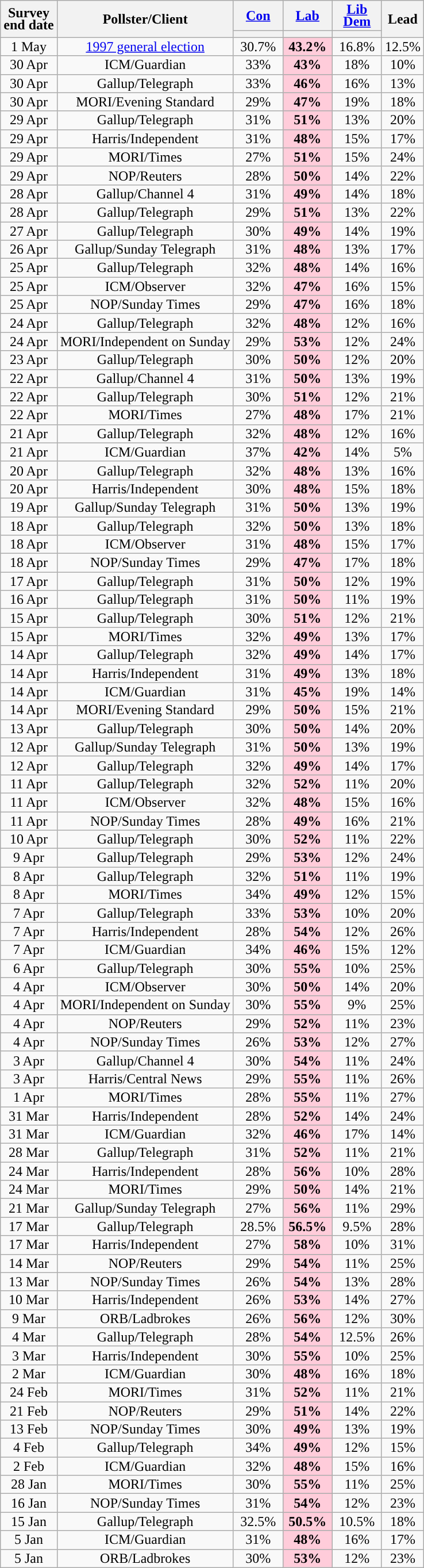<table class="wikitable sortable mw-datatable" style="text-align:center;line-height:14px;">
<tr>
<th rowspan="2">Survey<br>end date</th>
<th rowspan="2">Pollster/Client</th>
<th class="unsortable" style="width:50px;"><a href='#'>Con</a></th>
<th class="unsortable" style="width:50px;"><a href='#'>Lab</a></th>
<th class="unsortable" style="width:50px;"><a href='#'>Lib Dem</a></th>
<th rowspan="2">Lead</th>
</tr>
<tr>
<th style="background:"></th>
<th style="background:"></th>
<th style="background:"></th>
</tr>
<tr>
<td>1 May</td>
<td><a href='#'>1997 general election</a></td>
<td>30.7%</td>
<td style="background:#FFCCDA;"><strong>43.2%</strong></td>
<td>16.8%</td>
<td style="background:">12.5%</td>
</tr>
<tr>
<td>30 Apr</td>
<td>ICM/Guardian</td>
<td>33%</td>
<td style="background:#FFCCDA;"><strong>43%</strong></td>
<td>18%</td>
<td style="background:">10%</td>
</tr>
<tr>
<td>30 Apr</td>
<td>Gallup/Telegraph</td>
<td>33%</td>
<td style="background:#FFCCDA;"><strong>46%</strong></td>
<td>16%</td>
<td style="background:">13%</td>
</tr>
<tr>
<td>30 Apr</td>
<td>MORI/Evening Standard</td>
<td>29%</td>
<td style="background:#FFCCDA;"><strong>47%</strong></td>
<td>19%</td>
<td style="background:">18%</td>
</tr>
<tr>
<td>29 Apr</td>
<td>Gallup/Telegraph</td>
<td>31%</td>
<td style="background:#FFCCDA;"><strong>51%</strong></td>
<td>13%</td>
<td style="background:">20%</td>
</tr>
<tr>
<td>29 Apr</td>
<td>Harris/Independent</td>
<td>31%</td>
<td style="background:#FFCCDA;"><strong>48%</strong></td>
<td>15%</td>
<td style="background:">17%</td>
</tr>
<tr>
<td>29 Apr</td>
<td>MORI/Times</td>
<td>27%</td>
<td style="background:#FFCCDA;"><strong>51%</strong></td>
<td>15%</td>
<td style="background:">24%</td>
</tr>
<tr>
<td>29 Apr</td>
<td>NOP/Reuters</td>
<td>28%</td>
<td style="background:#FFCCDA;"><strong>50%</strong></td>
<td>14%</td>
<td style="background:">22%</td>
</tr>
<tr>
<td>28 Apr</td>
<td>Gallup/Channel 4</td>
<td>31%</td>
<td style="background:#FFCCDA;"><strong>49%</strong></td>
<td>14%</td>
<td style="background:">18%</td>
</tr>
<tr>
<td>28 Apr</td>
<td>Gallup/Telegraph</td>
<td>29%</td>
<td style="background:#FFCCDA;"><strong>51%</strong></td>
<td>13%</td>
<td style="background:">22%</td>
</tr>
<tr>
<td>27 Apr</td>
<td>Gallup/Telegraph</td>
<td>30%</td>
<td style="background:#FFCCDA;"><strong>49%</strong></td>
<td>14%</td>
<td style="background:">19%</td>
</tr>
<tr>
<td>26 Apr</td>
<td>Gallup/Sunday Telegraph</td>
<td>31%</td>
<td style="background:#FFCCDA;"><strong>48%</strong></td>
<td>13%</td>
<td style="background:">17%</td>
</tr>
<tr>
<td>25 Apr</td>
<td>Gallup/Telegraph</td>
<td>32%</td>
<td style="background:#FFCCDA;"><strong>48%</strong></td>
<td>14%</td>
<td style="background:">16%</td>
</tr>
<tr>
<td>25 Apr</td>
<td>ICM/Observer</td>
<td>32%</td>
<td style="background:#FFCCDA;"><strong>47%</strong></td>
<td>16%</td>
<td style="background:">15%</td>
</tr>
<tr>
<td>25 Apr</td>
<td>NOP/Sunday Times</td>
<td>29%</td>
<td style="background:#FFCCDA;"><strong>47%</strong></td>
<td>16%</td>
<td style="background:">18%</td>
</tr>
<tr>
<td>24 Apr</td>
<td>Gallup/Telegraph</td>
<td>32%</td>
<td style="background:#FFCCDA;"><strong>48%</strong></td>
<td>12%</td>
<td style="background:">16%</td>
</tr>
<tr>
<td>24 Apr</td>
<td>MORI/Independent on Sunday</td>
<td>29%</td>
<td style="background:#FFCCDA;"><strong>53%</strong></td>
<td>12%</td>
<td style="background:">24%</td>
</tr>
<tr>
<td>23 Apr</td>
<td>Gallup/Telegraph</td>
<td>30%</td>
<td style="background:#FFCCDA;"><strong>50%</strong></td>
<td>12%</td>
<td style="background:">20%</td>
</tr>
<tr>
<td>22 Apr</td>
<td>Gallup/Channel 4</td>
<td>31%</td>
<td style="background:#FFCCDA;"><strong>50%</strong></td>
<td>13%</td>
<td style="background:">19%</td>
</tr>
<tr>
<td>22 Apr</td>
<td>Gallup/Telegraph</td>
<td>30%</td>
<td style="background:#FFCCDA;"><strong>51%</strong></td>
<td>12%</td>
<td style="background:">21%</td>
</tr>
<tr>
<td>22 Apr</td>
<td>MORI/Times</td>
<td>27%</td>
<td style="background:#FFCCDA;"><strong>48%</strong></td>
<td>17%</td>
<td style="background:">21%</td>
</tr>
<tr>
<td>21 Apr</td>
<td>Gallup/Telegraph</td>
<td>32%</td>
<td style="background:#FFCCDA;"><strong>48%</strong></td>
<td>12%</td>
<td style="background:">16%</td>
</tr>
<tr>
<td>21 Apr</td>
<td>ICM/Guardian</td>
<td>37%</td>
<td style="background:#FFCCDA;"><strong>42%</strong></td>
<td>14%</td>
<td style="background:">5%</td>
</tr>
<tr>
<td>20 Apr</td>
<td>Gallup/Telegraph</td>
<td>32%</td>
<td style="background:#FFCCDA;"><strong>48%</strong></td>
<td>13%</td>
<td style="background:">16%</td>
</tr>
<tr>
<td>20 Apr</td>
<td>Harris/Independent</td>
<td>30%</td>
<td style="background:#FFCCDA;"><strong>48%</strong></td>
<td>15%</td>
<td style="background:">18%</td>
</tr>
<tr>
<td>19 Apr</td>
<td>Gallup/Sunday Telegraph</td>
<td>31%</td>
<td style="background:#FFCCDA;"><strong>50%</strong></td>
<td>13%</td>
<td style="background:">19%</td>
</tr>
<tr>
<td>18 Apr</td>
<td>Gallup/Telegraph</td>
<td>32%</td>
<td style="background:#FFCCDA;"><strong>50%</strong></td>
<td>13%</td>
<td style="background:">18%</td>
</tr>
<tr>
<td>18 Apr</td>
<td>ICM/Observer</td>
<td>31%</td>
<td style="background:#FFCCDA;"><strong>48%</strong></td>
<td>15%</td>
<td style="background:">17%</td>
</tr>
<tr>
<td>18 Apr</td>
<td>NOP/Sunday Times</td>
<td>29%</td>
<td style="background:#FFCCDA;"><strong>47%</strong></td>
<td>17%</td>
<td style="background:">18%</td>
</tr>
<tr>
<td>17 Apr</td>
<td>Gallup/Telegraph</td>
<td>31%</td>
<td style="background:#FFCCDA;"><strong>50%</strong></td>
<td>12%</td>
<td style="background:">19%</td>
</tr>
<tr>
<td>16 Apr</td>
<td>Gallup/Telegraph</td>
<td>31%</td>
<td style="background:#FFCCDA;"><strong>50%</strong></td>
<td>11%</td>
<td style="background:">19%</td>
</tr>
<tr>
<td>15 Apr</td>
<td>Gallup/Telegraph</td>
<td>30%</td>
<td style="background:#FFCCDA;"><strong>51%</strong></td>
<td>12%</td>
<td style="background:">21%</td>
</tr>
<tr>
<td>15 Apr</td>
<td>MORI/Times</td>
<td>32%</td>
<td style="background:#FFCCDA;"><strong>49%</strong></td>
<td>13%</td>
<td style="background:">17%</td>
</tr>
<tr>
<td>14 Apr</td>
<td>Gallup/Telegraph</td>
<td>32%</td>
<td style="background:#FFCCDA;"><strong>49%</strong></td>
<td>14%</td>
<td style="background:">17%</td>
</tr>
<tr>
<td>14 Apr</td>
<td>Harris/Independent</td>
<td>31%</td>
<td style="background:#FFCCDA;"><strong>49%</strong></td>
<td>13%</td>
<td style="background:">18%</td>
</tr>
<tr>
<td>14 Apr</td>
<td>ICM/Guardian</td>
<td>31%</td>
<td style="background:#FFCCDA;"><strong>45%</strong></td>
<td>19%</td>
<td style="background:">14%</td>
</tr>
<tr>
<td>14 Apr</td>
<td>MORI/Evening Standard</td>
<td>29%</td>
<td style="background:#FFCCDA;"><strong>50%</strong></td>
<td>15%</td>
<td style="background:">21%</td>
</tr>
<tr>
<td>13 Apr</td>
<td>Gallup/Telegraph</td>
<td>30%</td>
<td style="background:#FFCCDA;"><strong>50%</strong></td>
<td>14%</td>
<td style="background:">20%</td>
</tr>
<tr>
<td>12 Apr</td>
<td>Gallup/Sunday Telegraph</td>
<td>31%</td>
<td style="background:#FFCCDA;"><strong>50%</strong></td>
<td>13%</td>
<td style="background:">19%</td>
</tr>
<tr>
<td>12 Apr</td>
<td>Gallup/Telegraph</td>
<td>32%</td>
<td style="background:#FFCCDA;"><strong>49%</strong></td>
<td>14%</td>
<td style="background:">17%</td>
</tr>
<tr>
<td>11 Apr</td>
<td>Gallup/Telegraph</td>
<td>32%</td>
<td style="background:#FFCCDA;"><strong>52%</strong></td>
<td>11%</td>
<td style="background:">20%</td>
</tr>
<tr>
<td>11 Apr</td>
<td>ICM/Observer</td>
<td>32%</td>
<td style="background:#FFCCDA;"><strong>48%</strong></td>
<td>15%</td>
<td style="background:">16%</td>
</tr>
<tr>
<td>11 Apr</td>
<td>NOP/Sunday Times</td>
<td>28%</td>
<td style="background:#FFCCDA;"><strong>49%</strong></td>
<td>16%</td>
<td style="background:">21%</td>
</tr>
<tr>
<td>10 Apr</td>
<td>Gallup/Telegraph</td>
<td>30%</td>
<td style="background:#FFCCDA;"><strong>52%</strong></td>
<td>11%</td>
<td style="background:">22%</td>
</tr>
<tr>
<td>9 Apr</td>
<td>Gallup/Telegraph</td>
<td>29%</td>
<td style="background:#FFCCDA;"><strong>53%</strong></td>
<td>12%</td>
<td style="background:">24%</td>
</tr>
<tr>
<td>8 Apr</td>
<td>Gallup/Telegraph</td>
<td>32%</td>
<td style="background:#FFCCDA;"><strong>51%</strong></td>
<td>11%</td>
<td style="background:">19%</td>
</tr>
<tr>
<td>8 Apr</td>
<td>MORI/Times</td>
<td>34%</td>
<td style="background:#FFCCDA;"><strong>49%</strong></td>
<td>12%</td>
<td style="background:">15%</td>
</tr>
<tr>
<td>7 Apr</td>
<td>Gallup/Telegraph</td>
<td>33%</td>
<td style="background:#FFCCDA;"><strong>53%</strong></td>
<td>10%</td>
<td style="background:">20%</td>
</tr>
<tr>
<td>7 Apr</td>
<td>Harris/Independent</td>
<td>28%</td>
<td style="background:#FFCCDA;"><strong>54%</strong></td>
<td>12%</td>
<td style="background:">26%</td>
</tr>
<tr>
<td>7 Apr</td>
<td>ICM/Guardian</td>
<td>34%</td>
<td style="background:#FFCCDA;"><strong>46%</strong></td>
<td>15%</td>
<td style="background:">12%</td>
</tr>
<tr>
<td>6 Apr</td>
<td>Gallup/Telegraph</td>
<td>30%</td>
<td style="background:#FFCCDA;"><strong>55%</strong></td>
<td>10%</td>
<td style="background:">25%</td>
</tr>
<tr>
<td>4 Apr</td>
<td>ICM/Observer</td>
<td>30%</td>
<td style="background:#FFCCDA;"><strong>50%</strong></td>
<td>14%</td>
<td style="background:">20%</td>
</tr>
<tr>
<td>4 Apr</td>
<td>MORI/Independent on Sunday</td>
<td>30%</td>
<td style="background:#FFCCDA;"><strong>55%</strong></td>
<td>9%</td>
<td style="background:">25%</td>
</tr>
<tr>
<td>4 Apr</td>
<td>NOP/Reuters</td>
<td>29%</td>
<td style="background:#FFCCDA;"><strong>52%</strong></td>
<td>11%</td>
<td style="background:">23%</td>
</tr>
<tr>
<td>4 Apr</td>
<td>NOP/Sunday Times</td>
<td>26%</td>
<td style="background:#FFCCDA;"><strong>53%</strong></td>
<td>12%</td>
<td style="background:">27%</td>
</tr>
<tr>
<td>3 Apr</td>
<td>Gallup/Channel 4</td>
<td>30%</td>
<td style="background:#FFCCDA;"><strong>54%</strong></td>
<td>11%</td>
<td style="background:">24%</td>
</tr>
<tr>
<td>3 Apr</td>
<td>Harris/Central News</td>
<td>29%</td>
<td style="background:#FFCCDA;"><strong>55%</strong></td>
<td>11%</td>
<td style="background:">26%</td>
</tr>
<tr>
<td>1 Apr</td>
<td>MORI/Times</td>
<td>28%</td>
<td style="background:#FFCCDA;"><strong>55%</strong></td>
<td>11%</td>
<td style="background:">27%</td>
</tr>
<tr>
<td>31 Mar</td>
<td>Harris/Independent</td>
<td>28%</td>
<td style="background:#FFCCDA;"><strong>52%</strong></td>
<td>14%</td>
<td style="background:">24%</td>
</tr>
<tr>
<td>31 Mar</td>
<td>ICM/Guardian</td>
<td>32%</td>
<td style="background:#FFCCDA;"><strong>46%</strong></td>
<td>17%</td>
<td style="background:">14%</td>
</tr>
<tr>
<td>28 Mar</td>
<td>Gallup/Telegraph</td>
<td>31%</td>
<td style="background:#FFCCDA;"><strong>52%</strong></td>
<td>11%</td>
<td style="background:">21%</td>
</tr>
<tr>
<td>24 Mar</td>
<td>Harris/Independent</td>
<td>28%</td>
<td style="background:#FFCCDA;"><strong>56%</strong></td>
<td>10%</td>
<td style="background:">28%</td>
</tr>
<tr>
<td>24 Mar</td>
<td>MORI/Times</td>
<td>29%</td>
<td style="background:#FFCCDA;"><strong>50%</strong></td>
<td>14%</td>
<td style="background:">21%</td>
</tr>
<tr>
<td>21 Mar</td>
<td>Gallup/Sunday Telegraph</td>
<td>27%</td>
<td style="background:#FFCCDA;"><strong>56%</strong></td>
<td>11%</td>
<td style="background:">29%</td>
</tr>
<tr>
<td>17 Mar</td>
<td>Gallup/Telegraph</td>
<td>28.5%</td>
<td style="background:#FFCCDA;"><strong>56.5%</strong></td>
<td>9.5%</td>
<td style="background:">28%</td>
</tr>
<tr>
<td>17 Mar</td>
<td>Harris/Independent</td>
<td>27%</td>
<td style="background:#FFCCDA;"><strong>58%</strong></td>
<td>10%</td>
<td style="background:">31%</td>
</tr>
<tr>
<td>14 Mar</td>
<td>NOP/Reuters</td>
<td>29%</td>
<td style="background:#FFCCDA;"><strong>54%</strong></td>
<td>11%</td>
<td style="background:">25%</td>
</tr>
<tr>
<td>13 Mar</td>
<td>NOP/Sunday Times</td>
<td>26%</td>
<td style="background:#FFCCDA;"><strong>54%</strong></td>
<td>13%</td>
<td style="background:">28%</td>
</tr>
<tr>
<td>10 Mar</td>
<td>Harris/Independent</td>
<td>26%</td>
<td style="background:#FFCCDA;"><strong>53%</strong></td>
<td>14%</td>
<td style="background:">27%</td>
</tr>
<tr>
<td>9 Mar</td>
<td>ORB/Ladbrokes</td>
<td>26%</td>
<td style="background:#FFCCDA;"><strong>56%</strong></td>
<td>12%</td>
<td style="background:">30%</td>
</tr>
<tr>
<td>4 Mar</td>
<td>Gallup/Telegraph</td>
<td>28%</td>
<td style="background:#FFCCDA;"><strong>54%</strong></td>
<td>12.5%</td>
<td style="background:">26%</td>
</tr>
<tr>
<td>3 Mar</td>
<td>Harris/Independent</td>
<td>30%</td>
<td style="background:#FFCCDA;"><strong>55%</strong></td>
<td>10%</td>
<td style="background:">25%</td>
</tr>
<tr>
<td>2 Mar</td>
<td>ICM/Guardian</td>
<td>30%</td>
<td style="background:#FFCCDA;"><strong>48%</strong></td>
<td>16%</td>
<td style="background:">18%</td>
</tr>
<tr>
<td>24 Feb</td>
<td>MORI/Times</td>
<td>31%</td>
<td style="background:#FFCCDA;"><strong>52%</strong></td>
<td>11%</td>
<td style="background:">21%</td>
</tr>
<tr>
<td>21 Feb</td>
<td>NOP/Reuters</td>
<td>29%</td>
<td style="background:#FFCCDA;"><strong>51%</strong></td>
<td>14%</td>
<td style="background:">22%</td>
</tr>
<tr>
<td>13 Feb</td>
<td>NOP/Sunday Times</td>
<td>30%</td>
<td style="background:#FFCCDA;"><strong>49%</strong></td>
<td>13%</td>
<td style="background:">19%</td>
</tr>
<tr>
<td>4 Feb</td>
<td>Gallup/Telegraph</td>
<td>34%</td>
<td style="background:#FFCCDA;"><strong>49%</strong></td>
<td>12%</td>
<td style="background:">15%</td>
</tr>
<tr>
<td>2 Feb</td>
<td>ICM/Guardian</td>
<td>32%</td>
<td style="background:#FFCCDA;"><strong>48%</strong></td>
<td>15%</td>
<td style="background:">16%</td>
</tr>
<tr>
<td>28 Jan</td>
<td>MORI/Times</td>
<td>30%</td>
<td style="background:#FFCCDA;"><strong>55%</strong></td>
<td>11%</td>
<td style="background:">25%</td>
</tr>
<tr>
<td>16 Jan</td>
<td>NOP/Sunday Times</td>
<td>31%</td>
<td style="background:#FFCCDA;"><strong>54%</strong></td>
<td>12%</td>
<td style="background:">23%</td>
</tr>
<tr>
<td>15 Jan</td>
<td>Gallup/Telegraph</td>
<td>32.5%</td>
<td style="background:#FFCCDA;"><strong>50.5%</strong></td>
<td>10.5%</td>
<td style="background:">18%</td>
</tr>
<tr>
<td>5 Jan</td>
<td>ICM/Guardian</td>
<td>31%</td>
<td style="background:#FFCCDA;"><strong>48%</strong></td>
<td>16%</td>
<td style="background:">17%</td>
</tr>
<tr>
<td>5 Jan</td>
<td>ORB/Ladbrokes</td>
<td>30%</td>
<td style="background:#FFCCDA;"><strong>53%</strong></td>
<td>12%</td>
<td style="background:">23%</td>
</tr>
</table>
